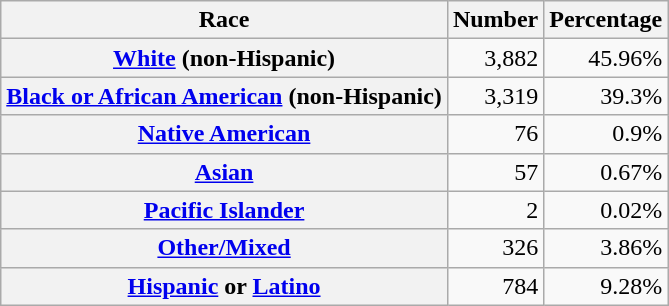<table class="wikitable" style="text-align:right">
<tr>
<th scope="col">Race</th>
<th scope="col">Number</th>
<th scope="col">Percentage</th>
</tr>
<tr>
<th scope="row"><a href='#'>White</a> (non-Hispanic)</th>
<td>3,882</td>
<td>45.96%</td>
</tr>
<tr>
<th scope="row"><a href='#'>Black or African American</a> (non-Hispanic)</th>
<td>3,319</td>
<td>39.3%</td>
</tr>
<tr>
<th scope="row"><a href='#'>Native American</a></th>
<td>76</td>
<td>0.9%</td>
</tr>
<tr>
<th scope="row"><a href='#'>Asian</a></th>
<td>57</td>
<td>0.67%</td>
</tr>
<tr>
<th scope="row"><a href='#'>Pacific Islander</a></th>
<td>2</td>
<td>0.02%</td>
</tr>
<tr>
<th scope="row"><a href='#'>Other/Mixed</a></th>
<td>326</td>
<td>3.86%</td>
</tr>
<tr>
<th scope="row"><a href='#'>Hispanic</a> or <a href='#'>Latino</a></th>
<td>784</td>
<td>9.28%</td>
</tr>
</table>
